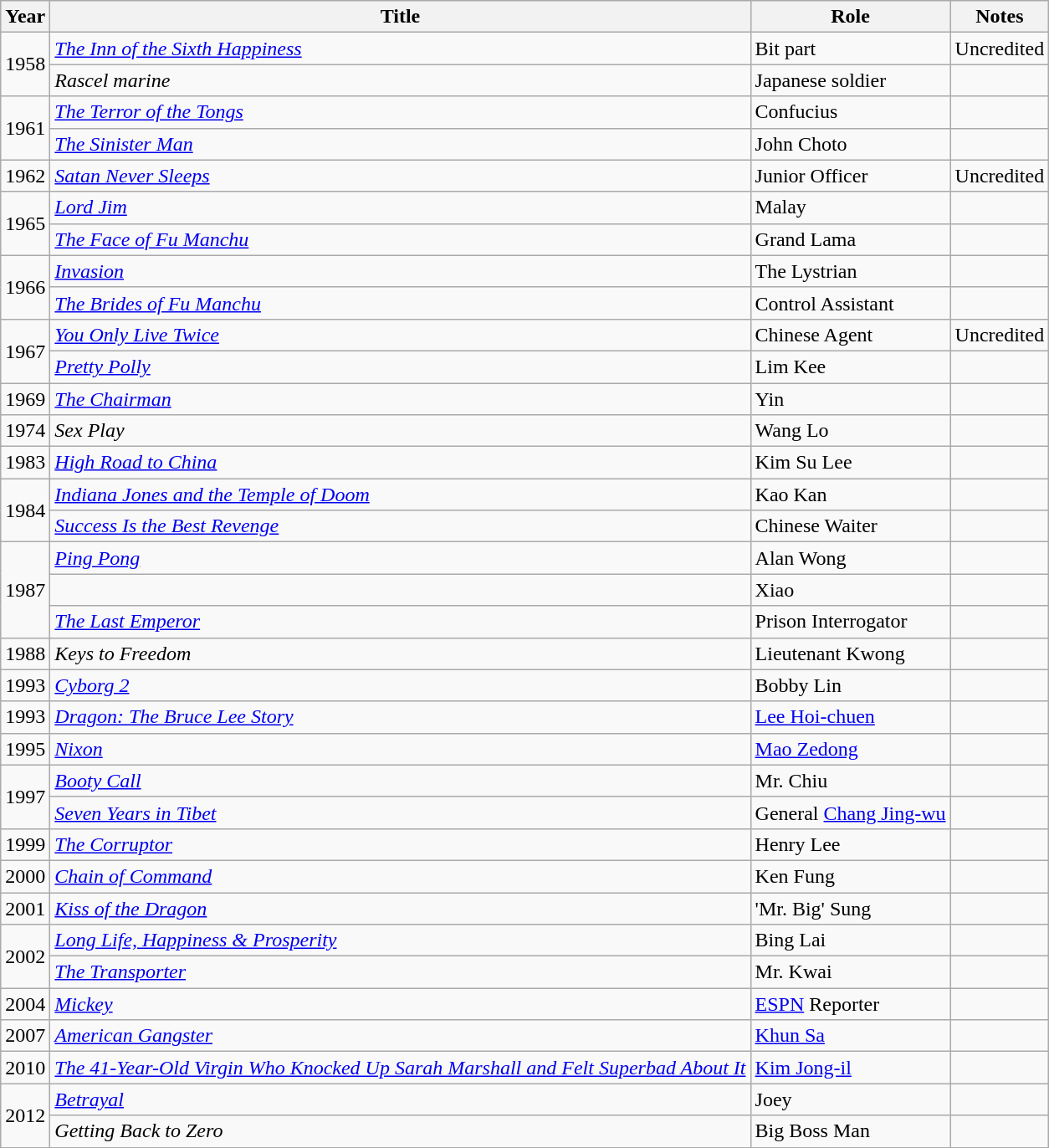<table class="wikitable sortable">
<tr>
<th>Year</th>
<th>Title</th>
<th>Role</th>
<th class="unsortable">Notes</th>
</tr>
<tr>
<td rowspan="2">1958</td>
<td><em><a href='#'>The Inn of the Sixth Happiness</a></em></td>
<td>Bit part</td>
<td>Uncredited</td>
</tr>
<tr>
<td><em>Rascel marine</em></td>
<td>Japanese soldier</td>
<td></td>
</tr>
<tr>
<td rowspan="2">1961</td>
<td><em><a href='#'>The Terror of the Tongs</a></em></td>
<td>Confucius</td>
<td></td>
</tr>
<tr>
<td><em><a href='#'>The Sinister Man</a></em></td>
<td>John Choto</td>
<td></td>
</tr>
<tr>
<td>1962</td>
<td><em><a href='#'>Satan Never Sleeps</a></em></td>
<td>Junior Officer</td>
<td>Uncredited</td>
</tr>
<tr>
<td rowspan="2">1965</td>
<td><em><a href='#'>Lord Jim</a></em></td>
<td>Malay</td>
<td></td>
</tr>
<tr>
<td><em><a href='#'>The Face of Fu Manchu</a></em></td>
<td>Grand Lama</td>
<td></td>
</tr>
<tr>
<td rowspan="2">1966</td>
<td><em><a href='#'>Invasion</a></em></td>
<td>The Lystrian</td>
<td></td>
</tr>
<tr>
<td><em><a href='#'>The Brides of Fu Manchu</a></em></td>
<td>Control Assistant</td>
<td></td>
</tr>
<tr>
<td rowspan="2">1967</td>
<td><em><a href='#'>You Only Live Twice</a></em></td>
<td>Chinese Agent</td>
<td>Uncredited</td>
</tr>
<tr>
<td><em><a href='#'>Pretty Polly</a></em></td>
<td>Lim Kee</td>
<td></td>
</tr>
<tr>
<td>1969</td>
<td><em><a href='#'>The Chairman</a></em></td>
<td>Yin</td>
<td></td>
</tr>
<tr>
<td>1974</td>
<td><em>Sex Play</em></td>
<td>Wang Lo</td>
<td></td>
</tr>
<tr>
<td>1983</td>
<td><em><a href='#'>High Road to China</a></em></td>
<td>Kim Su Lee</td>
<td></td>
</tr>
<tr>
<td rowspan="2">1984</td>
<td><em><a href='#'>Indiana Jones and the Temple of Doom</a></em></td>
<td>Kao Kan</td>
<td></td>
</tr>
<tr>
<td><em><a href='#'>Success Is the Best Revenge</a></em></td>
<td>Chinese Waiter</td>
<td></td>
</tr>
<tr>
<td rowspan="3">1987</td>
<td><em><a href='#'>Ping Pong</a></em></td>
<td>Alan Wong</td>
<td></td>
</tr>
<tr>
<td><em></em></td>
<td>Xiao</td>
<td></td>
</tr>
<tr>
<td><em><a href='#'>The Last Emperor</a></em></td>
<td>Prison Interrogator</td>
<td></td>
</tr>
<tr>
<td>1988</td>
<td><em>Keys to Freedom</em></td>
<td>Lieutenant Kwong</td>
<td></td>
</tr>
<tr>
<td>1993</td>
<td><em><a href='#'>Cyborg 2</a></em></td>
<td>Bobby Lin</td>
<td></td>
</tr>
<tr>
<td>1993</td>
<td><em><a href='#'>Dragon: The Bruce Lee Story</a></em></td>
<td><a href='#'>Lee Hoi-chuen</a></td>
<td></td>
</tr>
<tr>
<td>1995</td>
<td><em><a href='#'>Nixon</a></em></td>
<td><a href='#'>Mao Zedong</a></td>
<td></td>
</tr>
<tr>
<td rowspan="2">1997</td>
<td><em><a href='#'>Booty Call</a></em></td>
<td>Mr. Chiu</td>
<td></td>
</tr>
<tr>
<td><em><a href='#'>Seven Years in Tibet</a></em></td>
<td>General <a href='#'>Chang Jing-wu</a></td>
<td></td>
</tr>
<tr>
<td>1999</td>
<td><em><a href='#'>The Corruptor</a></em></td>
<td>Henry Lee</td>
<td></td>
</tr>
<tr>
<td>2000</td>
<td><em><a href='#'>Chain of Command</a></em></td>
<td>Ken Fung</td>
<td></td>
</tr>
<tr>
<td>2001</td>
<td><em><a href='#'>Kiss of the Dragon</a></em></td>
<td>'Mr. Big' Sung</td>
<td></td>
</tr>
<tr>
<td rowspan="2">2002</td>
<td><em><a href='#'>Long Life, Happiness & Prosperity</a></em></td>
<td>Bing Lai</td>
<td></td>
</tr>
<tr>
<td><em><a href='#'>The Transporter</a></em></td>
<td>Mr. Kwai</td>
<td></td>
</tr>
<tr>
<td>2004</td>
<td><em><a href='#'>Mickey</a></em></td>
<td><a href='#'>ESPN</a> Reporter</td>
<td></td>
</tr>
<tr>
<td>2007</td>
<td><em><a href='#'>American Gangster</a></em></td>
<td><a href='#'>Khun Sa</a></td>
<td></td>
</tr>
<tr>
<td>2010</td>
<td><em><a href='#'>The 41-Year-Old Virgin Who Knocked Up Sarah Marshall and Felt Superbad About It</a></em></td>
<td><a href='#'>Kim Jong-il</a></td>
<td></td>
</tr>
<tr>
<td rowspan="2">2012</td>
<td><em><a href='#'>Betrayal</a></em></td>
<td>Joey</td>
<td></td>
</tr>
<tr>
<td><em>Getting Back to Zero</em></td>
<td>Big Boss Man</td>
<td></td>
</tr>
</table>
